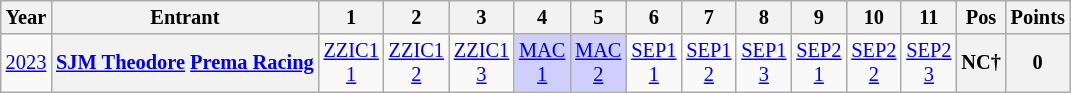<table class="wikitable" style="text-align:center; font-size:85%;">
<tr>
<th>Year</th>
<th>Entrant</th>
<th>1</th>
<th>2</th>
<th>3</th>
<th>4</th>
<th>5</th>
<th>6</th>
<th>7</th>
<th>8</th>
<th>9</th>
<th>10</th>
<th>11</th>
<th>Pos</th>
<th>Points</th>
</tr>
<tr>
<td><a href='#'>2023</a></td>
<th nowrap><a href='#'>SJM Theodore</a> <a href='#'>Prema Racing</a></th>
<td><a href='#'>ZZIC1<br>1</a></td>
<td><a href='#'>ZZIC1<br>2</a></td>
<td><a href='#'>ZZIC1<br>3</a></td>
<td style="background:#CFCFFF;"><a href='#'>MAC<br>1</a><br></td>
<td style="background:#CFCFFF;"><a href='#'>MAC<br>2</a><br></td>
<td><a href='#'>SEP1<br>1</a></td>
<td><a href='#'>SEP1<br>2</a></td>
<td><a href='#'>SEP1<br>3</a></td>
<td><a href='#'>SEP2<br>1</a></td>
<td><a href='#'>SEP2<br>2</a></td>
<td><a href='#'>SEP2<br>3</a></td>
<th>NC†</th>
<th>0</th>
</tr>
</table>
